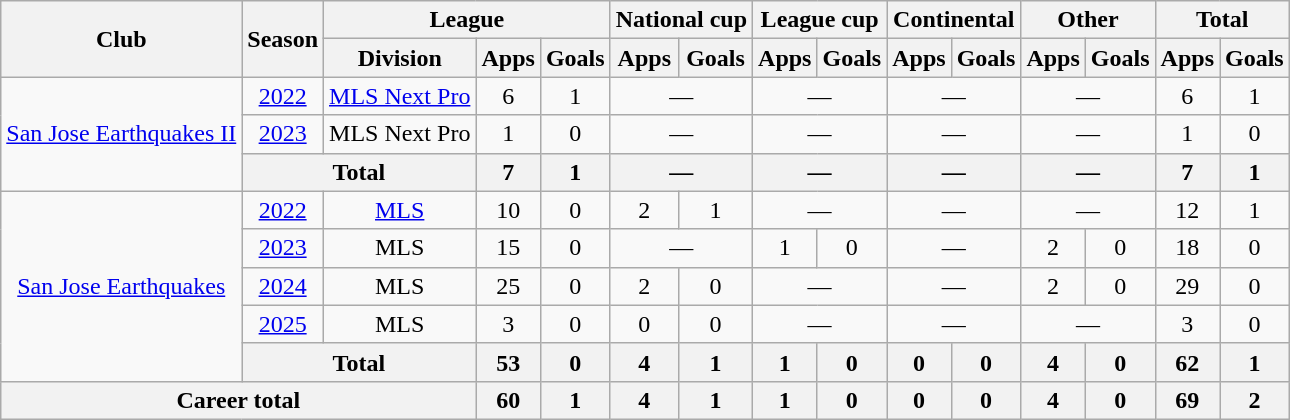<table class="wikitable" style="text-align:center">
<tr>
<th rowspan="2">Club</th>
<th rowspan="2">Season</th>
<th colspan="3">League</th>
<th colspan="2">National cup</th>
<th colspan="2">League cup</th>
<th colspan="2">Continental</th>
<th colspan="2">Other</th>
<th colspan="2">Total</th>
</tr>
<tr>
<th>Division</th>
<th>Apps</th>
<th>Goals</th>
<th>Apps</th>
<th>Goals</th>
<th>Apps</th>
<th>Goals</th>
<th>Apps</th>
<th>Goals</th>
<th>Apps</th>
<th>Goals</th>
<th>Apps</th>
<th>Goals</th>
</tr>
<tr>
<td rowspan="3"><a href='#'>San Jose Earthquakes II</a></td>
<td><a href='#'>2022</a></td>
<td><a href='#'>MLS Next Pro</a></td>
<td>6</td>
<td>1</td>
<td colspan="2">—</td>
<td colspan="2">—</td>
<td colspan="2">—</td>
<td colspan="2">—</td>
<td>6</td>
<td>1</td>
</tr>
<tr>
<td><a href='#'>2023</a></td>
<td>MLS Next Pro</td>
<td>1</td>
<td>0</td>
<td colspan="2">—</td>
<td colspan="2">—</td>
<td colspan="2">—</td>
<td colspan="2">—</td>
<td>1</td>
<td>0</td>
</tr>
<tr>
<th colspan="2">Total</th>
<th>7</th>
<th>1</th>
<th colspan="2">—</th>
<th colspan="2">—</th>
<th colspan="2">—</th>
<th colspan="2">—</th>
<th>7</th>
<th>1</th>
</tr>
<tr>
<td rowspan="5"><a href='#'>San Jose Earthquakes</a></td>
<td><a href='#'>2022</a></td>
<td><a href='#'>MLS</a></td>
<td>10</td>
<td>0</td>
<td>2</td>
<td>1</td>
<td colspan="2">—</td>
<td colspan="2">—</td>
<td colspan="2">—</td>
<td>12</td>
<td>1</td>
</tr>
<tr>
<td><a href='#'>2023</a></td>
<td>MLS</td>
<td>15</td>
<td>0</td>
<td colspan="2">—</td>
<td>1</td>
<td>0</td>
<td colspan="2">—</td>
<td>2</td>
<td>0</td>
<td>18</td>
<td>0</td>
</tr>
<tr>
<td><a href='#'>2024</a></td>
<td>MLS</td>
<td>25</td>
<td>0</td>
<td>2</td>
<td>0</td>
<td colspan="2">—</td>
<td colspan="2">—</td>
<td>2</td>
<td>0</td>
<td>29</td>
<td>0</td>
</tr>
<tr>
<td><a href='#'>2025</a></td>
<td>MLS</td>
<td>3</td>
<td>0</td>
<td>0</td>
<td>0</td>
<td colspan="2">—</td>
<td colspan="2">—</td>
<td colspan="2">—</td>
<td>3</td>
<td>0</td>
</tr>
<tr>
<th colspan="2">Total</th>
<th>53</th>
<th>0</th>
<th>4</th>
<th>1</th>
<th>1</th>
<th>0</th>
<th>0</th>
<th>0</th>
<th>4</th>
<th>0</th>
<th>62</th>
<th>1</th>
</tr>
<tr>
<th colspan="3">Career total</th>
<th>60</th>
<th>1</th>
<th>4</th>
<th>1</th>
<th>1</th>
<th>0</th>
<th>0</th>
<th>0</th>
<th>4</th>
<th>0</th>
<th>69</th>
<th>2</th>
</tr>
</table>
